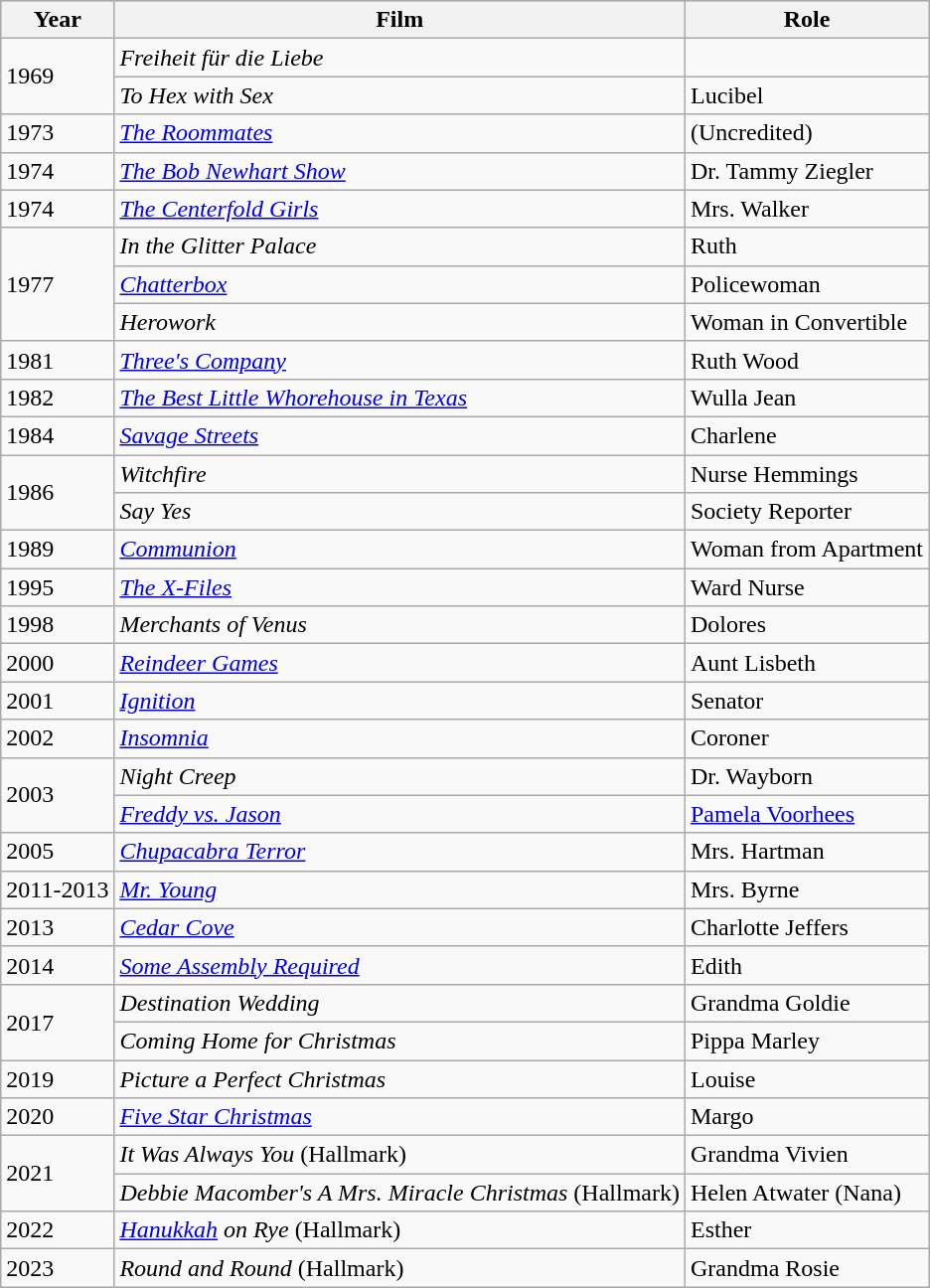<table class="wikitable sortable mw-collapsible">
<tr bgcolor="#CCCCCC" align="center">
<th>Year</th>
<th>Film</th>
<th>Role</th>
</tr>
<tr>
<td rowspan=2>1969</td>
<td><em>Freiheit für die Liebe</em></td>
<td></td>
</tr>
<tr>
<td><em>To Hex with Sex</em></td>
<td>Lucibel</td>
</tr>
<tr>
<td>1973</td>
<td><em><a href='#'>The Roommates</a></em></td>
<td>(Uncredited)</td>
</tr>
<tr>
<td>1974</td>
<td><em><a href='#'>The Bob Newhart Show</a></em></td>
<td>Dr. Tammy Ziegler</td>
</tr>
<tr>
<td>1974</td>
<td><em><a href='#'>The Centerfold Girls</a></em></td>
<td>Mrs. Walker</td>
</tr>
<tr>
<td rowspan=3>1977</td>
<td><em>In the Glitter Palace</em></td>
<td>Ruth</td>
</tr>
<tr>
<td><em><a href='#'>Chatterbox</a></em></td>
<td>Policewoman</td>
</tr>
<tr>
<td><em>Herowork</em></td>
<td>Woman in Convertible</td>
</tr>
<tr>
<td>1981</td>
<td><em><a href='#'>Three's Company</a></em></td>
<td>Ruth Wood</td>
</tr>
<tr>
<td>1982</td>
<td><em><a href='#'>The Best Little Whorehouse in Texas</a></em></td>
<td>Wulla Jean</td>
</tr>
<tr>
<td>1984</td>
<td><em><a href='#'>Savage Streets</a></em></td>
<td>Charlene</td>
</tr>
<tr>
<td rowspan=2>1986</td>
<td><em>Witchfire</em></td>
<td>Nurse Hemmings</td>
</tr>
<tr>
<td><em>Say Yes</em></td>
<td>Society Reporter</td>
</tr>
<tr>
<td>1989</td>
<td><em><a href='#'>Communion</a></em></td>
<td>Woman from Apartment</td>
</tr>
<tr>
<td>1995</td>
<td><em><a href='#'>The X-Files</a></em></td>
<td>Ward Nurse</td>
</tr>
<tr>
<td>1998</td>
<td><em>Merchants of Venus</em></td>
<td>Dolores</td>
</tr>
<tr>
<td>2000</td>
<td><em><a href='#'>Reindeer Games</a></em></td>
<td>Aunt Lisbeth</td>
</tr>
<tr>
<td>2001</td>
<td><em><a href='#'>Ignition</a></em></td>
<td>Senator</td>
</tr>
<tr>
<td>2002</td>
<td><em><a href='#'>Insomnia</a></em></td>
<td>Coroner</td>
</tr>
<tr>
<td rowspan=2>2003</td>
<td><em>Night Creep</em></td>
<td>Dr. Wayborn</td>
</tr>
<tr>
<td><em><a href='#'>Freddy vs. Jason</a></em></td>
<td><a href='#'>Pamela Voorhees</a></td>
</tr>
<tr>
<td>2005</td>
<td><em><a href='#'>Chupacabra Terror</a></em></td>
<td>Mrs. Hartman</td>
</tr>
<tr>
<td>2011-2013</td>
<td><em><a href='#'>Mr. Young</a></em></td>
<td>Mrs. Byrne</td>
</tr>
<tr>
<td>2013</td>
<td><em><a href='#'>Cedar Cove</a></em></td>
<td>Charlotte Jeffers</td>
</tr>
<tr>
<td>2014</td>
<td><em><a href='#'>Some Assembly Required</a></em></td>
<td>Edith</td>
</tr>
<tr>
<td rowspan=2>2017</td>
<td><em>Destination Wedding</em></td>
<td>Grandma Goldie</td>
</tr>
<tr>
<td><em>Coming Home for Christmas</em></td>
<td>Pippa Marley</td>
</tr>
<tr>
<td>2019</td>
<td><em>Picture a Perfect Christmas</em></td>
<td>Louise</td>
</tr>
<tr>
<td>2020</td>
<td><em><a href='#'>Five Star Christmas</a></em></td>
<td>Margo</td>
</tr>
<tr>
<td rowspan=2>2021</td>
<td><em>It Was Always You</em> (Hallmark)</td>
<td>Grandma Vivien</td>
</tr>
<tr>
<td><em>Debbie Macomber's A Mrs. Miracle Christmas</em> (Hallmark)</td>
<td>Helen Atwater (Nana)</td>
</tr>
<tr>
<td rowspan>2022</td>
<td><em><a href='#'>Hanukkah</a> on Rye</em> (Hallmark)</td>
<td>Esther</td>
</tr>
<tr>
<td rowspan>2023</td>
<td><em>Round and Round</em> (Hallmark)</td>
<td>Grandma Rosie</td>
</tr>
</table>
